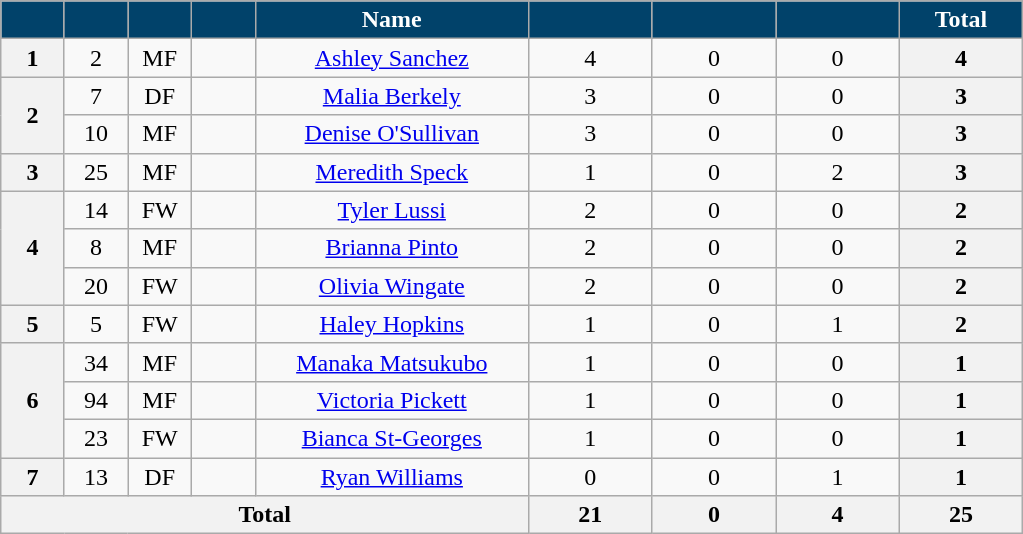<table class="wikitable sortable" style="text-align:center;">
<tr>
<th style="background:#01426A; color:#fff; width:35px;" scope="col"></th>
<th style="background:#01426A; color:#fff; width:35px;" scope="col"></th>
<th style="background:#01426A; color:#fff; width:35px;" scope="col"></th>
<th style="background:#01426A; color:#fff; width:35px;" scope="col"></th>
<th style="background:#01426A; color:#fff; width:175px;" scope="col">Name</th>
<th style="background:#01426A; color:#fff; width:75px;" scope="col"></th>
<th style="background:#01426A; color:#fff; width:75px;" scope="col"></th>
<th style="background:#01426A; color:#fff; width:75px;" scope="col"></th>
<th style="background:#01426A; color:#fff; width:75px;" scope="col">Total</th>
</tr>
<tr>
<th scope="row">1</th>
<td>2</td>
<td>MF</td>
<td></td>
<td><a href='#'>Ashley Sanchez</a></td>
<td>4</td>
<td>0</td>
<td>0</td>
<th>4</th>
</tr>
<tr>
<th rowspan="2">2</th>
<td>7</td>
<td>DF</td>
<td></td>
<td><a href='#'>Malia Berkely</a></td>
<td>3</td>
<td>0</td>
<td>0</td>
<th scope="row">3</th>
</tr>
<tr>
<td>10</td>
<td>MF</td>
<td></td>
<td><a href='#'>Denise O'Sullivan</a></td>
<td>3</td>
<td>0</td>
<td>0</td>
<th>3</th>
</tr>
<tr>
<th>3</th>
<td>25</td>
<td>MF</td>
<td></td>
<td><a href='#'>Meredith Speck</a></td>
<td>1</td>
<td>0</td>
<td>2</td>
<th>3</th>
</tr>
<tr>
<th rowspan="3">4</th>
<td>14</td>
<td>FW</td>
<td></td>
<td><a href='#'>Tyler Lussi</a></td>
<td>2</td>
<td>0</td>
<td>0</td>
<th>2</th>
</tr>
<tr>
<td>8</td>
<td>MF</td>
<td></td>
<td><a href='#'>Brianna Pinto</a></td>
<td>2</td>
<td>0</td>
<td>0</td>
<th>2</th>
</tr>
<tr>
<td>20</td>
<td>FW</td>
<td></td>
<td><a href='#'>Olivia Wingate</a></td>
<td>2</td>
<td>0</td>
<td>0</td>
<th>2</th>
</tr>
<tr>
<th>5</th>
<td>5</td>
<td>FW</td>
<td></td>
<td><a href='#'>Haley Hopkins</a></td>
<td>1</td>
<td>0</td>
<td>1</td>
<th>2</th>
</tr>
<tr>
<th rowspan="3">6</th>
<td>34</td>
<td>MF</td>
<td></td>
<td><a href='#'>Manaka Matsukubo</a></td>
<td>1</td>
<td>0</td>
<td>0</td>
<th>1</th>
</tr>
<tr>
<td>94</td>
<td>MF</td>
<td></td>
<td><a href='#'>Victoria Pickett</a></td>
<td>1</td>
<td>0</td>
<td>0</td>
<th>1</th>
</tr>
<tr>
<td>23</td>
<td>FW</td>
<td></td>
<td><a href='#'>Bianca St-Georges</a></td>
<td>1</td>
<td>0</td>
<td>0</td>
<th>1</th>
</tr>
<tr>
<th>7</th>
<td>13</td>
<td>DF</td>
<td></td>
<td><a href='#'>Ryan Williams</a></td>
<td>0</td>
<td>0</td>
<td>1</td>
<th>1</th>
</tr>
<tr>
<th colspan="5" scope="row">Total</th>
<th>21</th>
<th>0</th>
<th>4</th>
<th>25</th>
</tr>
</table>
